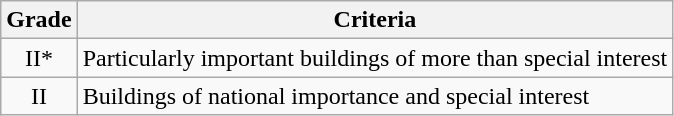<table class="wikitable">
<tr>
<th>Grade</th>
<th>Criteria</th>
</tr>
<tr>
<td align="center" >II*</td>
<td>Particularly important buildings of more than special interest</td>
</tr>
<tr>
<td align="center" >II</td>
<td>Buildings of national importance and special interest</td>
</tr>
</table>
